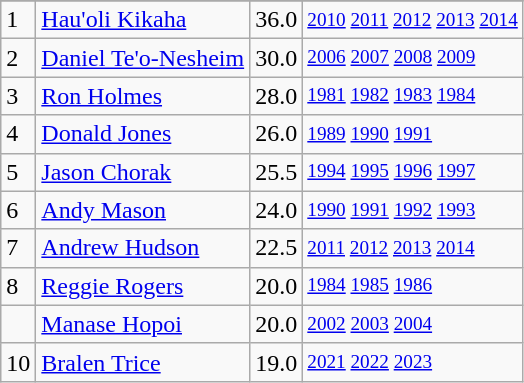<table class="wikitable">
<tr>
</tr>
<tr>
<td>1</td>
<td><a href='#'>Hau'oli Kikaha</a></td>
<td>36.0</td>
<td style="font-size:80%;"><a href='#'>2010</a> <a href='#'>2011</a> <a href='#'>2012</a> <a href='#'>2013</a> <a href='#'>2014</a></td>
</tr>
<tr>
<td>2</td>
<td><a href='#'>Daniel Te'o-Nesheim</a></td>
<td>30.0</td>
<td style="font-size:80%;"><a href='#'>2006</a> <a href='#'>2007</a> <a href='#'>2008</a> <a href='#'>2009</a></td>
</tr>
<tr>
<td>3</td>
<td><a href='#'>Ron Holmes</a></td>
<td>28.0</td>
<td style="font-size:80%;"><a href='#'>1981</a> <a href='#'>1982</a> <a href='#'>1983</a> <a href='#'>1984</a></td>
</tr>
<tr>
<td>4</td>
<td><a href='#'>Donald Jones</a></td>
<td>26.0</td>
<td style="font-size:80%;"><a href='#'>1989</a> <a href='#'>1990</a> <a href='#'>1991</a></td>
</tr>
<tr>
<td>5</td>
<td><a href='#'>Jason Chorak</a></td>
<td>25.5</td>
<td style="font-size:80%;"><a href='#'>1994</a> <a href='#'>1995</a> <a href='#'>1996</a> <a href='#'>1997</a></td>
</tr>
<tr>
<td>6</td>
<td><a href='#'>Andy Mason</a></td>
<td>24.0</td>
<td style="font-size:80%;"><a href='#'>1990</a> <a href='#'>1991</a> <a href='#'>1992</a> <a href='#'>1993</a></td>
</tr>
<tr>
<td>7</td>
<td><a href='#'>Andrew Hudson</a></td>
<td>22.5</td>
<td style="font-size:80%;"><a href='#'>2011</a> <a href='#'>2012</a> <a href='#'>2013</a> <a href='#'>2014</a></td>
</tr>
<tr>
<td>8</td>
<td><a href='#'>Reggie Rogers</a></td>
<td>20.0</td>
<td style="font-size:80%;"><a href='#'>1984</a> <a href='#'>1985</a> <a href='#'>1986</a></td>
</tr>
<tr>
<td></td>
<td><a href='#'>Manase Hopoi</a></td>
<td>20.0</td>
<td style="font-size:80%;"><a href='#'>2002</a> <a href='#'>2003</a> <a href='#'>2004</a></td>
</tr>
<tr>
<td>10</td>
<td><a href='#'>Bralen Trice</a></td>
<td>19.0</td>
<td style="font-size:80%;"><a href='#'>2021</a> <a href='#'>2022</a> <a href='#'>2023</a></td>
</tr>
</table>
